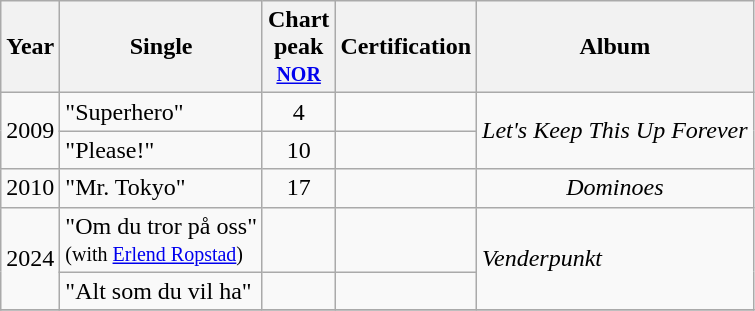<table class="wikitable">
<tr>
<th>Year</th>
<th>Single</th>
<th>Chart <br>peak<br><small><a href='#'>NOR</a><br></small></th>
<th>Certification</th>
<th>Album</th>
</tr>
<tr>
<td rowspan=2>2009</td>
<td>"Superhero"</td>
<td style="text-align:center;">4</td>
<td style="text-align:center;"></td>
<td style="text-align:center;" rowspan=2><em>Let's Keep This Up Forever</em></td>
</tr>
<tr>
<td>"Please!"</td>
<td style="text-align:center;">10</td>
<td style="text-align:center;"></td>
</tr>
<tr>
<td>2010</td>
<td>"Mr. Tokyo"</td>
<td style="text-align:center;">17</td>
<td style="text-align:center;"></td>
<td style="text-align:center;"><em>Dominoes</em></td>
</tr>
<tr>
<td rowspan="2">2024</td>
<td>"Om du tror på oss"<br><small>(with <a href='#'>Erlend Ropstad</a>)</small></td>
<td></td>
<td></td>
<td rowspan="2"><em>Venderpunkt</em></td>
</tr>
<tr>
<td>"Alt som du vil ha"</td>
<td></td>
<td></td>
</tr>
<tr>
</tr>
</table>
